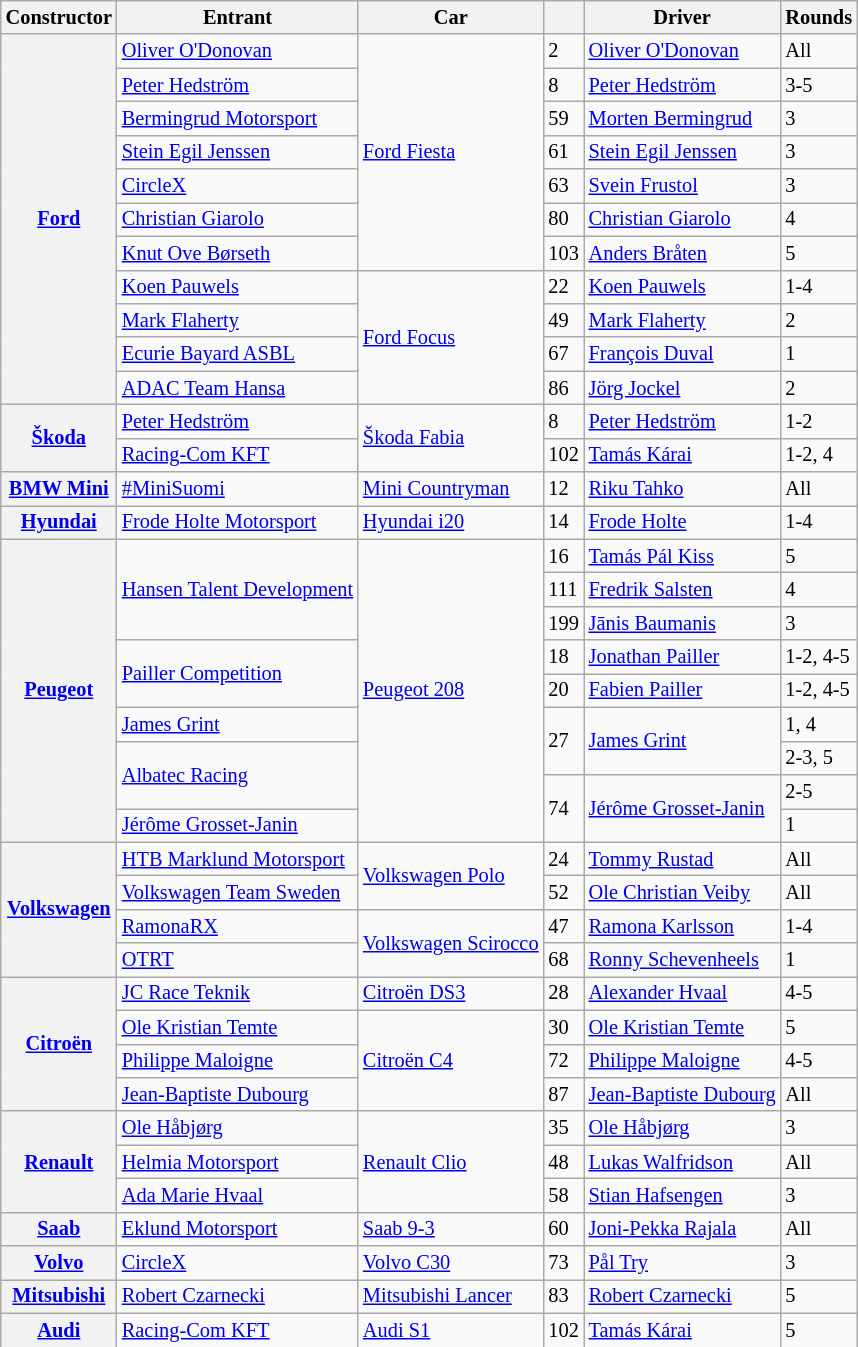<table class="wikitable" style="font-size:85%;">
<tr>
<th>Constructor</th>
<th>Entrant</th>
<th>Car</th>
<th></th>
<th>Driver</th>
<th>Rounds</th>
</tr>
<tr>
<th rowspan=11><a href='#'>Ford</a></th>
<td> <a href='#'>Oliver O'Donovan</a></td>
<td rowspan=7><a href='#'>Ford Fiesta</a></td>
<td>2</td>
<td> <a href='#'>Oliver O'Donovan</a></td>
<td>All</td>
</tr>
<tr>
<td> <a href='#'>Peter Hedström</a></td>
<td>8</td>
<td> <a href='#'>Peter Hedström</a></td>
<td>3-5</td>
</tr>
<tr>
<td> <a href='#'>Bermingrud Motorsport</a></td>
<td>59</td>
<td> <a href='#'>Morten Bermingrud</a></td>
<td>3</td>
</tr>
<tr>
<td> <a href='#'>Stein Egil Jenssen</a></td>
<td>61</td>
<td> <a href='#'>Stein Egil Jenssen</a></td>
<td>3</td>
</tr>
<tr>
<td> <a href='#'>CircleX</a></td>
<td>63</td>
<td> <a href='#'>Svein Frustol</a></td>
<td>3</td>
</tr>
<tr>
<td> <a href='#'>Christian Giarolo</a></td>
<td>80</td>
<td> <a href='#'>Christian Giarolo</a></td>
<td>4</td>
</tr>
<tr>
<td> <a href='#'>Knut Ove Børseth</a></td>
<td>103</td>
<td> <a href='#'>Anders Bråten</a></td>
<td>5</td>
</tr>
<tr>
<td> <a href='#'>Koen Pauwels</a></td>
<td rowspan=4><a href='#'>Ford Focus</a></td>
<td>22</td>
<td> <a href='#'>Koen Pauwels</a></td>
<td>1-4</td>
</tr>
<tr>
<td> <a href='#'>Mark Flaherty</a></td>
<td>49</td>
<td> <a href='#'>Mark Flaherty</a></td>
<td>2</td>
</tr>
<tr>
<td> <a href='#'>Ecurie Bayard ASBL</a></td>
<td>67</td>
<td> <a href='#'>François Duval</a></td>
<td>1</td>
</tr>
<tr>
<td> <a href='#'>ADAC Team Hansa</a></td>
<td>86</td>
<td> <a href='#'>Jörg Jockel</a></td>
<td>2</td>
</tr>
<tr>
<th rowspan=2><a href='#'>Škoda</a></th>
<td> <a href='#'>Peter Hedström</a></td>
<td rowspan=2><a href='#'>Škoda Fabia</a></td>
<td>8</td>
<td> <a href='#'>Peter Hedström</a></td>
<td>1-2</td>
</tr>
<tr>
<td> <a href='#'>Racing-Com KFT</a></td>
<td>102</td>
<td> <a href='#'>Tamás Kárai</a></td>
<td>1-2, 4</td>
</tr>
<tr>
<th rowspan=1><a href='#'>BMW Mini</a></th>
<td> <a href='#'>#MiniSuomi</a></td>
<td rowspan=1><a href='#'>Mini Countryman</a></td>
<td>12</td>
<td> <a href='#'>Riku Tahko</a></td>
<td>All</td>
</tr>
<tr>
<th rowspan=1><a href='#'>Hyundai</a></th>
<td> <a href='#'>Frode Holte Motorsport</a></td>
<td rowspan=1><a href='#'>Hyundai i20</a></td>
<td>14</td>
<td> <a href='#'>Frode Holte</a></td>
<td>1-4</td>
</tr>
<tr>
<th rowspan=9><a href='#'>Peugeot</a></th>
<td rowspan=3> <a href='#'>Hansen Talent Development</a></td>
<td rowspan=9><a href='#'>Peugeot 208</a></td>
<td>16</td>
<td> <a href='#'>Tamás Pál Kiss</a></td>
<td>5</td>
</tr>
<tr>
<td>111</td>
<td> <a href='#'>Fredrik Salsten</a></td>
<td>4</td>
</tr>
<tr>
<td>199</td>
<td> <a href='#'>Jānis Baumanis</a></td>
<td>3</td>
</tr>
<tr>
<td rowspan=2> <a href='#'>Pailler Competition</a></td>
<td>18</td>
<td> <a href='#'>Jonathan Pailler</a></td>
<td>1-2, 4-5</td>
</tr>
<tr>
<td>20</td>
<td> <a href='#'>Fabien Pailler</a></td>
<td>1-2, 4-5</td>
</tr>
<tr>
<td> <a href='#'>James Grint</a></td>
<td rowspan=2>27</td>
<td rowspan=2> <a href='#'>James Grint</a></td>
<td>1, 4</td>
</tr>
<tr>
<td rowspan=2> <a href='#'>Albatec Racing</a></td>
<td>2-3, 5</td>
</tr>
<tr>
<td rowspan=2>74</td>
<td rowspan=2> <a href='#'>Jérôme Grosset-Janin</a></td>
<td>2-5</td>
</tr>
<tr>
<td> <a href='#'>Jérôme Grosset-Janin</a></td>
<td>1</td>
</tr>
<tr>
<th rowspan=4><a href='#'>Volkswagen</a></th>
<td> <a href='#'>HTB Marklund Motorsport</a></td>
<td rowspan=2><a href='#'>Volkswagen Polo</a></td>
<td>24</td>
<td> <a href='#'>Tommy Rustad</a></td>
<td>All</td>
</tr>
<tr>
<td> <a href='#'>Volkswagen Team Sweden</a></td>
<td>52</td>
<td> <a href='#'>Ole Christian Veiby</a></td>
<td>All</td>
</tr>
<tr>
<td> <a href='#'>RamonaRX</a></td>
<td rowspan=2><a href='#'>Volkswagen Scirocco</a></td>
<td>47</td>
<td> <a href='#'>Ramona Karlsson</a></td>
<td>1-4</td>
</tr>
<tr>
<td> <a href='#'>OTRT</a></td>
<td>68</td>
<td> <a href='#'>Ronny Schevenheels</a></td>
<td>1</td>
</tr>
<tr>
<th rowspan=4><a href='#'>Citroën</a></th>
<td> <a href='#'>JC Race Teknik</a></td>
<td rowspan=1><a href='#'>Citroën DS3</a></td>
<td>28</td>
<td> <a href='#'>Alexander Hvaal</a></td>
<td>4-5</td>
</tr>
<tr>
<td> <a href='#'>Ole Kristian Temte</a></td>
<td rowspan=3><a href='#'>Citroën C4</a></td>
<td>30</td>
<td> <a href='#'>Ole Kristian Temte</a></td>
<td>5</td>
</tr>
<tr>
<td> <a href='#'>Philippe Maloigne</a></td>
<td>72</td>
<td> <a href='#'>Philippe Maloigne</a></td>
<td>4-5</td>
</tr>
<tr>
<td> <a href='#'>Jean-Baptiste Dubourg</a></td>
<td>87</td>
<td> <a href='#'>Jean-Baptiste Dubourg</a></td>
<td>All</td>
</tr>
<tr>
<th rowspan=3><a href='#'>Renault</a></th>
<td> <a href='#'>Ole Håbjørg</a></td>
<td rowspan=3><a href='#'>Renault Clio</a></td>
<td>35</td>
<td> <a href='#'>Ole Håbjørg</a></td>
<td>3</td>
</tr>
<tr>
<td> <a href='#'>Helmia Motorsport</a></td>
<td>48</td>
<td> <a href='#'>Lukas Walfridson</a></td>
<td>All</td>
</tr>
<tr>
<td> <a href='#'>Ada Marie Hvaal</a></td>
<td>58</td>
<td> <a href='#'>Stian Hafsengen</a></td>
<td>3</td>
</tr>
<tr>
<th rowspan=1><a href='#'>Saab</a></th>
<td> <a href='#'>Eklund Motorsport</a></td>
<td rowspan=1><a href='#'>Saab 9-3</a></td>
<td>60</td>
<td> <a href='#'>Joni-Pekka Rajala</a></td>
<td>All</td>
</tr>
<tr>
<th rowspan=1><a href='#'>Volvo</a></th>
<td> <a href='#'>CircleX</a></td>
<td rowspan=1><a href='#'>Volvo C30</a></td>
<td>73</td>
<td> <a href='#'>Pål Try</a></td>
<td>3</td>
</tr>
<tr>
<th rowspan=1><a href='#'>Mitsubishi</a></th>
<td> <a href='#'>Robert Czarnecki</a></td>
<td rowspan=1><a href='#'>Mitsubishi Lancer</a></td>
<td>83</td>
<td> <a href='#'>Robert Czarnecki</a></td>
<td>5</td>
</tr>
<tr>
<th rowspan=1><a href='#'>Audi</a></th>
<td> <a href='#'>Racing-Com KFT</a></td>
<td rowspan=1><a href='#'>Audi S1</a></td>
<td>102</td>
<td> <a href='#'>Tamás Kárai</a></td>
<td>5</td>
</tr>
<tr>
</tr>
</table>
